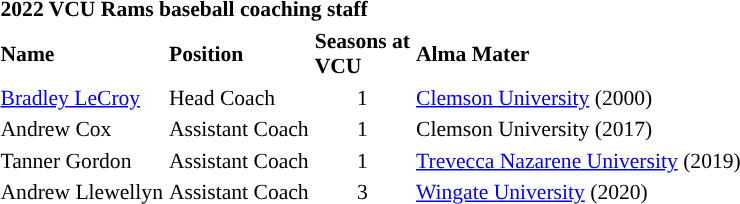<table class="toccolours" style="text-align: left; font-size:90%;">
<tr>
<th colspan="4">2022 VCU Rams baseball coaching staff</th>
</tr>
<tr>
<th>Name</th>
<th>Position</th>
<th>Seasons at<br>VCU</th>
<th>Alma Mater</th>
</tr>
<tr>
<td><a href='#'>Bradley LeCroy</a></td>
<td>Head Coach</td>
<td align=center>1</td>
<td><a href='#'>Clemson University</a> (2000)</td>
</tr>
<tr>
<td>Andrew Cox</td>
<td>Assistant Coach</td>
<td align=center>1</td>
<td>Clemson University (2017)</td>
</tr>
<tr>
<td>Tanner Gordon</td>
<td>Assistant Coach</td>
<td align=center>1</td>
<td><a href='#'>Trevecca Nazarene University</a> (2019)</td>
</tr>
<tr>
<td>Andrew Llewellyn</td>
<td>Assistant Coach</td>
<td align=center>3</td>
<td><a href='#'>Wingate University</a> (2020)</td>
</tr>
</table>
